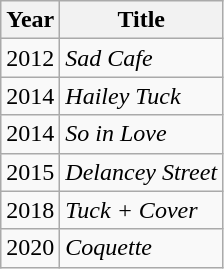<table class="wikitable">
<tr>
<th>Year</th>
<th>Title</th>
</tr>
<tr>
<td>2012</td>
<td><em>Sad Cafe</em></td>
</tr>
<tr>
<td>2014</td>
<td><em>Hailey Tuck</em></td>
</tr>
<tr>
<td>2014</td>
<td><em>So in Love</em></td>
</tr>
<tr>
<td>2015</td>
<td><em>Delancey Street</em></td>
</tr>
<tr>
<td>2018</td>
<td><em>Tuck + Cover</em></td>
</tr>
<tr>
<td>2020</td>
<td><em>Coquette</em></td>
</tr>
</table>
